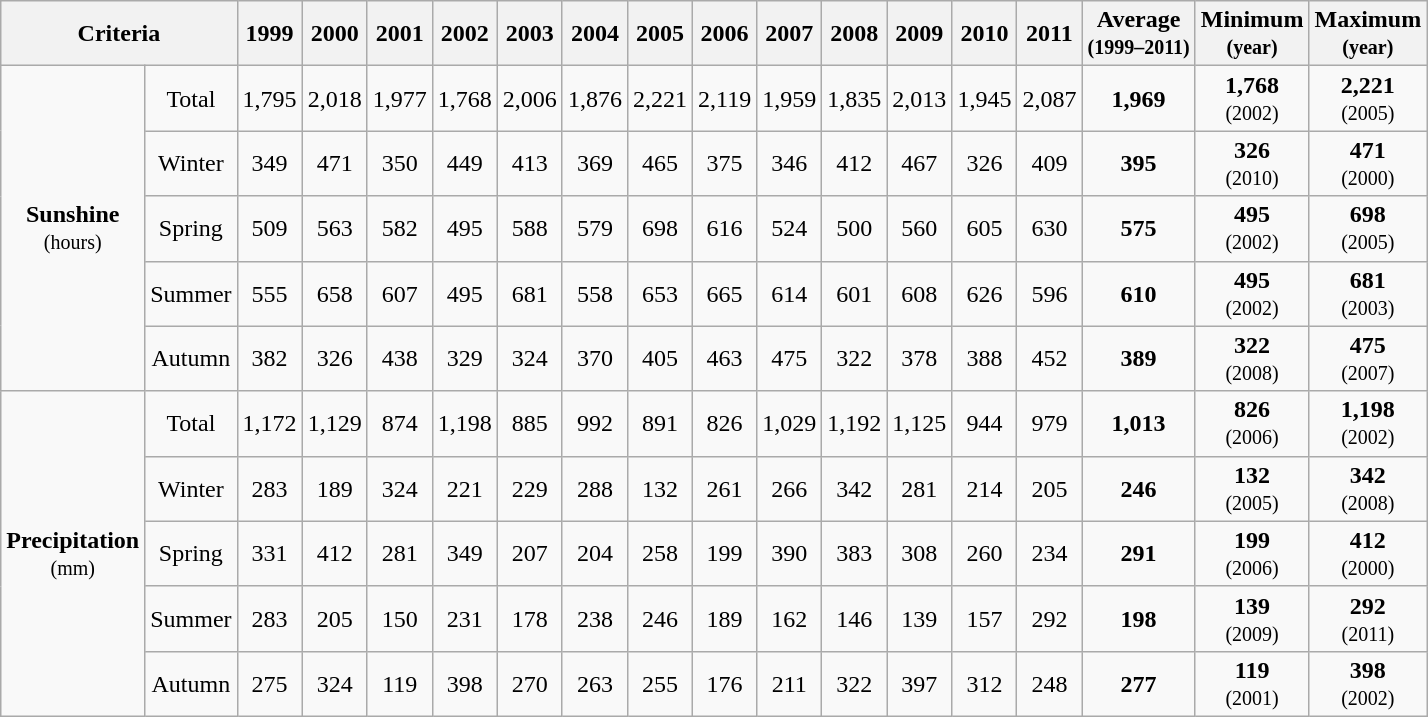<table class="wikitable centre" style="text-align:center;">
<tr>
<th colspan=2>Criteria</th>
<th>1999</th>
<th>2000</th>
<th>2001</th>
<th>2002</th>
<th>2003</th>
<th>2004</th>
<th>2005</th>
<th>2006</th>
<th>2007</th>
<th>2008</th>
<th>2009</th>
<th>2010</th>
<th>2011</th>
<th>Average <br><small>(1999–2011)</small></th>
<th>Minimum<br><small>(year)</small></th>
<th>Maximum<br><small>(year)</small></th>
</tr>
<tr>
<td rowspan=5><strong> Sunshine </strong><br> <small>(hours) </small></td>
<td>Total</td>
<td>1,795</td>
<td>2,018</td>
<td>1,977</td>
<td>1,768</td>
<td>2,006</td>
<td>1,876</td>
<td>2,221</td>
<td>2,119</td>
<td>1,959</td>
<td>1,835</td>
<td>2,013</td>
<td>1,945</td>
<td>2,087</td>
<td><strong>1,969</strong></td>
<td><strong>1,768</strong><br><small>(2002) </small></td>
<td><strong>2,221</strong><br><small>(2005)</small></td>
</tr>
<tr>
<td>Winter</td>
<td>349</td>
<td>471</td>
<td>350</td>
<td>449</td>
<td>413</td>
<td>369</td>
<td>465</td>
<td>375</td>
<td>346</td>
<td>412</td>
<td>467</td>
<td>326</td>
<td>409</td>
<td><strong>395</strong></td>
<td><strong>326</strong><br><small>(2010) </small></td>
<td><strong>471</strong><br><small>(2000)</small></td>
</tr>
<tr>
<td>Spring</td>
<td>509</td>
<td>563</td>
<td>582</td>
<td>495</td>
<td>588</td>
<td>579</td>
<td>698</td>
<td>616</td>
<td>524</td>
<td>500</td>
<td>560</td>
<td>605</td>
<td>630</td>
<td><strong>575</strong></td>
<td><strong>495</strong><br><small>(2002) </small></td>
<td><strong>698</strong><br><small>(2005)</small></td>
</tr>
<tr>
<td>Summer</td>
<td>555</td>
<td>658</td>
<td>607</td>
<td>495</td>
<td>681</td>
<td>558</td>
<td>653</td>
<td>665</td>
<td>614</td>
<td>601</td>
<td>608</td>
<td>626</td>
<td>596</td>
<td><strong>610</strong></td>
<td><strong>495</strong><br><small>(2002) </small></td>
<td><strong>681</strong><br><small>(2003)</small></td>
</tr>
<tr>
<td>Autumn</td>
<td>382</td>
<td>326</td>
<td>438</td>
<td>329</td>
<td>324</td>
<td>370</td>
<td>405</td>
<td>463</td>
<td>475</td>
<td>322</td>
<td>378</td>
<td>388</td>
<td>452</td>
<td><strong>389</strong></td>
<td><strong>322</strong><br><small>(2008) </small></td>
<td><strong>475</strong><br><small>(2007)</small></td>
</tr>
<tr>
<td rowspan=5><strong> Precipitation</strong><br><small>(mm) </small></td>
<td>Total</td>
<td>1,172</td>
<td>1,129</td>
<td>874</td>
<td>1,198</td>
<td>885</td>
<td>992</td>
<td>891</td>
<td>826</td>
<td>1,029</td>
<td>1,192</td>
<td>1,125</td>
<td>944</td>
<td>979</td>
<td><strong>1,013</strong></td>
<td><strong>826</strong><br><small>(2006) </small></td>
<td><strong>1,198</strong><br><small>(2002)</small></td>
</tr>
<tr>
<td>Winter</td>
<td>283</td>
<td>189</td>
<td>324</td>
<td>221</td>
<td>229</td>
<td>288</td>
<td>132</td>
<td>261</td>
<td>266</td>
<td>342</td>
<td>281</td>
<td>214</td>
<td>205</td>
<td><strong>246</strong></td>
<td><strong>132</strong><br><small>(2005) </small></td>
<td><strong>342</strong><br><small>(2008)</small></td>
</tr>
<tr>
<td>Spring</td>
<td>331</td>
<td>412</td>
<td>281</td>
<td>349</td>
<td>207</td>
<td>204</td>
<td>258</td>
<td>199</td>
<td>390</td>
<td>383</td>
<td>308</td>
<td>260</td>
<td>234</td>
<td><strong>291</strong></td>
<td><strong>199</strong><br><small>(2006) </small></td>
<td><strong>412</strong><br><small>(2000)</small></td>
</tr>
<tr>
<td>Summer</td>
<td>283</td>
<td>205</td>
<td>150</td>
<td>231</td>
<td>178</td>
<td>238</td>
<td>246</td>
<td>189</td>
<td>162</td>
<td>146</td>
<td>139</td>
<td>157</td>
<td>292</td>
<td><strong>198</strong></td>
<td><strong>139</strong><br><small>(2009) </small></td>
<td><strong>292</strong><br><small>(2011)</small></td>
</tr>
<tr>
<td>Autumn</td>
<td>275</td>
<td>324</td>
<td>119</td>
<td>398</td>
<td>270</td>
<td>263</td>
<td>255</td>
<td>176</td>
<td>211</td>
<td>322</td>
<td>397</td>
<td>312</td>
<td>248</td>
<td><strong>277</strong></td>
<td><strong>119</strong><br><small>(2001) </small></td>
<td><strong>398</strong><br><small>(2002)</small></td>
</tr>
</table>
